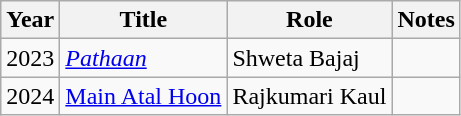<table class="wikitable sortable">
<tr>
<th>Year</th>
<th>Title</th>
<th>Role</th>
<th>Notes</th>
</tr>
<tr>
<td>2023</td>
<td><em><a href='#'>Pathaan</a></td>
<td>Shweta Bajaj</td>
<td></td>
</tr>
<tr>
<td>2024</td>
<td></em><a href='#'>Main Atal Hoon</a><em></td>
<td>Rajkumari Kaul</td>
</tr>
</table>
